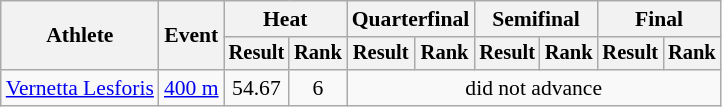<table class="wikitable" style="font-size:90%">
<tr>
<th rowspan="2">Athlete</th>
<th rowspan="2">Event</th>
<th colspan="2">Heat</th>
<th colspan="2">Quarterfinal</th>
<th colspan="2">Semifinal</th>
<th colspan="2">Final</th>
</tr>
<tr style="font-size:95%">
<th>Result</th>
<th>Rank</th>
<th>Result</th>
<th>Rank</th>
<th>Result</th>
<th>Rank</th>
<th>Result</th>
<th>Rank</th>
</tr>
<tr align=center>
<td align=left><a href='#'>Vernetta Lesforis</a></td>
<td align=left><a href='#'>400 m</a></td>
<td>54.67</td>
<td>6</td>
<td colspan=6>did not advance</td>
</tr>
</table>
